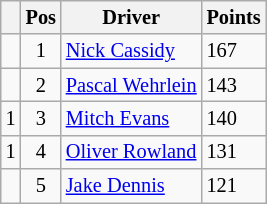<table class="wikitable" style="font-size: 85%;">
<tr>
<th></th>
<th>Pos</th>
<th>Driver</th>
<th>Points</th>
</tr>
<tr>
<td align="left"></td>
<td align="center">1</td>
<td> <a href='#'>Nick Cassidy</a></td>
<td align="left">167</td>
</tr>
<tr>
<td align="left"></td>
<td align="center">2</td>
<td> <a href='#'>Pascal Wehrlein</a></td>
<td align="left">143</td>
</tr>
<tr>
<td align="left"> 1</td>
<td align="center">3</td>
<td> <a href='#'>Mitch Evans</a></td>
<td align="left">140</td>
</tr>
<tr>
<td align="left"> 1</td>
<td align="center">4</td>
<td> <a href='#'>Oliver Rowland</a></td>
<td align="left">131</td>
</tr>
<tr>
<td align="left"></td>
<td align="center">5</td>
<td> <a href='#'>Jake Dennis</a></td>
<td align="left">121</td>
</tr>
</table>
